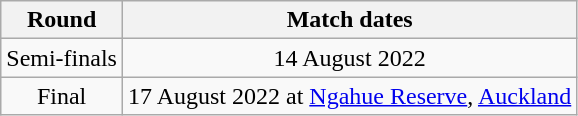<table class="wikitable" style="text-align:center">
<tr>
<th>Round</th>
<th>Match dates</th>
</tr>
<tr>
<td>Semi-finals</td>
<td>14 August 2022</td>
</tr>
<tr>
<td>Final</td>
<td>17 August 2022 at <a href='#'>Ngahue Reserve</a>, <a href='#'>Auckland</a></td>
</tr>
</table>
